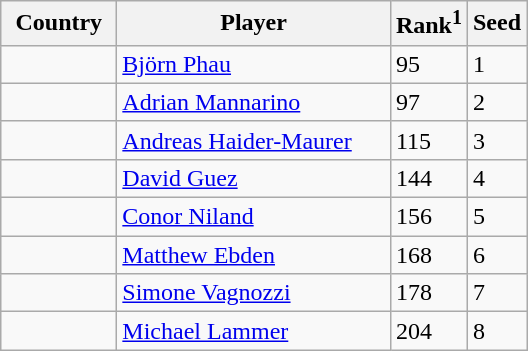<table class="sortable wikitable">
<tr>
<th width="70">Country</th>
<th width="175">Player</th>
<th>Rank<sup>1</sup></th>
<th>Seed</th>
</tr>
<tr>
<td></td>
<td><a href='#'>Björn Phau</a></td>
<td>95</td>
<td>1</td>
</tr>
<tr>
<td></td>
<td><a href='#'>Adrian Mannarino</a></td>
<td>97</td>
<td>2</td>
</tr>
<tr>
<td></td>
<td><a href='#'>Andreas Haider-Maurer</a></td>
<td>115</td>
<td>3</td>
</tr>
<tr>
<td></td>
<td><a href='#'>David Guez</a></td>
<td>144</td>
<td>4</td>
</tr>
<tr>
<td></td>
<td><a href='#'>Conor Niland</a></td>
<td>156</td>
<td>5</td>
</tr>
<tr>
<td></td>
<td><a href='#'>Matthew Ebden</a></td>
<td>168</td>
<td>6</td>
</tr>
<tr>
<td></td>
<td><a href='#'>Simone Vagnozzi</a></td>
<td>178</td>
<td>7</td>
</tr>
<tr>
<td></td>
<td><a href='#'>Michael Lammer</a></td>
<td>204</td>
<td>8</td>
</tr>
</table>
